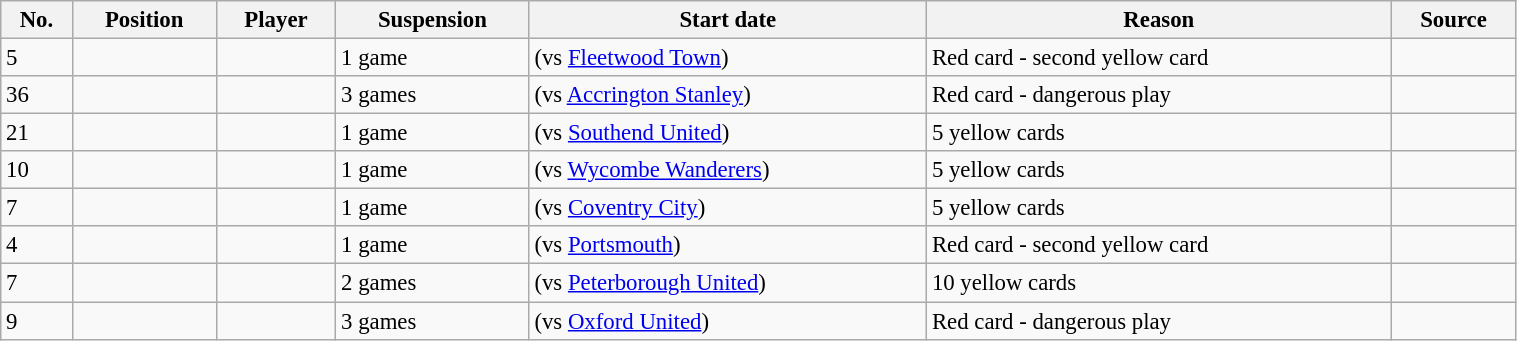<table width=80% class="wikitable sortable" style="text-align:center; font-size:95%; text-align:left">
<tr>
<th>No.</th>
<th>Position</th>
<th>Player</th>
<th>Suspension</th>
<th>Start date</th>
<th>Reason</th>
<th>Source</th>
</tr>
<tr>
<td>5</td>
<td></td>
<td></td>
<td>1 game</td>
<td> (vs <a href='#'>Fleetwood Town</a>)</td>
<td>Red card - second yellow card</td>
<td></td>
</tr>
<tr>
<td>36</td>
<td></td>
<td></td>
<td>3 games</td>
<td> (vs <a href='#'>Accrington Stanley</a>)</td>
<td>Red card - dangerous play</td>
<td></td>
</tr>
<tr>
<td>21</td>
<td></td>
<td></td>
<td>1 game</td>
<td> (vs <a href='#'>Southend United</a>)</td>
<td>5 yellow cards</td>
<td></td>
</tr>
<tr>
<td>10</td>
<td></td>
<td></td>
<td>1 game</td>
<td> (vs <a href='#'>Wycombe Wanderers</a>)</td>
<td>5 yellow cards</td>
<td></td>
</tr>
<tr>
<td>7</td>
<td></td>
<td></td>
<td>1 game</td>
<td> (vs <a href='#'>Coventry City</a>)</td>
<td>5 yellow cards</td>
<td></td>
</tr>
<tr>
<td>4</td>
<td></td>
<td></td>
<td>1 game</td>
<td> (vs <a href='#'>Portsmouth</a>)</td>
<td>Red card - second yellow card</td>
<td></td>
</tr>
<tr>
<td>7</td>
<td></td>
<td></td>
<td>2 games</td>
<td> (vs <a href='#'>Peterborough United</a>)</td>
<td>10 yellow cards</td>
<td></td>
</tr>
<tr>
<td>9</td>
<td></td>
<td></td>
<td>3 games</td>
<td> (vs <a href='#'>Oxford United</a>)</td>
<td>Red card - dangerous play</td>
<td></td>
</tr>
</table>
